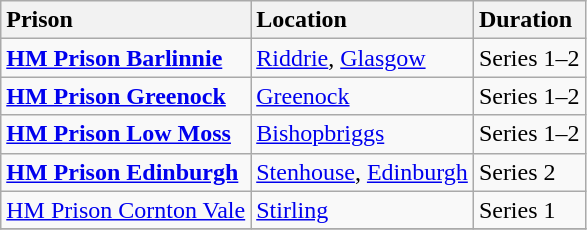<table class="wikitable ">
<tr>
<th style="text-align:left">Prison</th>
<th style="text-align:left">Location</th>
<th style="text-align:left">Duration</th>
</tr>
<tr>
<td><strong><a href='#'>HM Prison Barlinnie</a></strong></td>
<td><a href='#'>Riddrie</a>, <a href='#'>Glasgow</a></td>
<td>Series 1–2</td>
</tr>
<tr>
<td><strong><a href='#'>HM Prison Greenock</a></strong></td>
<td><a href='#'>Greenock</a></td>
<td>Series 1–2</td>
</tr>
<tr>
<td><strong><a href='#'>HM Prison Low Moss</a></strong></td>
<td><a href='#'>Bishopbriggs</a></td>
<td>Series 1–2</td>
</tr>
<tr>
<td><strong><a href='#'>HM Prison Edinburgh</a></strong></td>
<td><a href='#'>Stenhouse</a>, <a href='#'>Edinburgh</a></td>
<td>Series 2</td>
</tr>
<tr>
<td><a href='#'>HM Prison Cornton Vale</a></td>
<td><a href='#'>Stirling</a></td>
<td>Series 1</td>
</tr>
<tr>
</tr>
</table>
